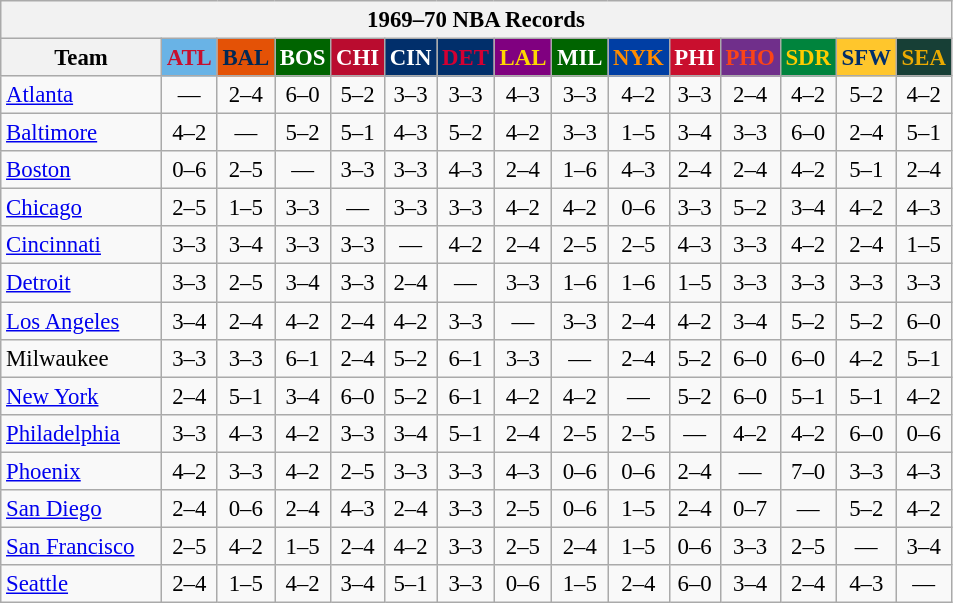<table class="wikitable" style="font-size:95%; text-align:center;">
<tr>
<th colspan=15>1969–70 NBA Records</th>
</tr>
<tr>
<th width=100>Team</th>
<th style="background:#69B3E6;color:#C70F2E;width=35">ATL</th>
<th style="background:#E45206;color:#012854;width=35">BAL</th>
<th style="background:#006400;color:#FFFFFF;width=35">BOS</th>
<th style="background:#BA0C2F;color:#FFFFFF;width=35">CHI</th>
<th style="background:#012F6B;color:#FFFFFF;width=35">CIN</th>
<th style="background:#012F6B;color:#D40032;width=35">DET</th>
<th style="background:#800080;color:#FFD700;width=35">LAL</th>
<th style="background:#006400;color:#FFFFFF;width=35">MIL</th>
<th style="background:#003EA4;color:#FF8C00;width=35">NYK</th>
<th style="background:#C90F2E;color:#FFFFFF;width=35">PHI</th>
<th style="background:#702F8B;color:#FA4417;width=35">PHO</th>
<th style="background:#00843D;color:#FFCC00;width=35">SDR</th>
<th style="background:#FFC62C;color:#012F6B;width=35">SFW</th>
<th style="background:#173F36;color:#EBAA00;width=35">SEA</th>
</tr>
<tr>
<td style="text-align:left;"><a href='#'>Atlanta</a></td>
<td>—</td>
<td>2–4</td>
<td>6–0</td>
<td>5–2</td>
<td>3–3</td>
<td>3–3</td>
<td>4–3</td>
<td>3–3</td>
<td>4–2</td>
<td>3–3</td>
<td>2–4</td>
<td>4–2</td>
<td>5–2</td>
<td>4–2</td>
</tr>
<tr>
<td style="text-align:left;"><a href='#'>Baltimore</a></td>
<td>4–2</td>
<td>—</td>
<td>5–2</td>
<td>5–1</td>
<td>4–3</td>
<td>5–2</td>
<td>4–2</td>
<td>3–3</td>
<td>1–5</td>
<td>3–4</td>
<td>3–3</td>
<td>6–0</td>
<td>2–4</td>
<td>5–1</td>
</tr>
<tr>
<td style="text-align:left;"><a href='#'>Boston</a></td>
<td>0–6</td>
<td>2–5</td>
<td>—</td>
<td>3–3</td>
<td>3–3</td>
<td>4–3</td>
<td>2–4</td>
<td>1–6</td>
<td>4–3</td>
<td>2–4</td>
<td>2–4</td>
<td>4–2</td>
<td>5–1</td>
<td>2–4</td>
</tr>
<tr>
<td style="text-align:left;"><a href='#'>Chicago</a></td>
<td>2–5</td>
<td>1–5</td>
<td>3–3</td>
<td>—</td>
<td>3–3</td>
<td>3–3</td>
<td>4–2</td>
<td>4–2</td>
<td>0–6</td>
<td>3–3</td>
<td>5–2</td>
<td>3–4</td>
<td>4–2</td>
<td>4–3</td>
</tr>
<tr>
<td style="text-align:left;"><a href='#'>Cincinnati</a></td>
<td>3–3</td>
<td>3–4</td>
<td>3–3</td>
<td>3–3</td>
<td>—</td>
<td>4–2</td>
<td>2–4</td>
<td>2–5</td>
<td>2–5</td>
<td>4–3</td>
<td>3–3</td>
<td>4–2</td>
<td>2–4</td>
<td>1–5</td>
</tr>
<tr>
<td style="text-align:left;"><a href='#'>Detroit</a></td>
<td>3–3</td>
<td>2–5</td>
<td>3–4</td>
<td>3–3</td>
<td>2–4</td>
<td>—</td>
<td>3–3</td>
<td>1–6</td>
<td>1–6</td>
<td>1–5</td>
<td>3–3</td>
<td>3–3</td>
<td>3–3</td>
<td>3–3</td>
</tr>
<tr>
<td style="text-align:left;"><a href='#'>Los Angeles</a></td>
<td>3–4</td>
<td>2–4</td>
<td>4–2</td>
<td>2–4</td>
<td>4–2</td>
<td>3–3</td>
<td>—</td>
<td>3–3</td>
<td>2–4</td>
<td>4–2</td>
<td>3–4</td>
<td>5–2</td>
<td>5–2</td>
<td>6–0</td>
</tr>
<tr>
<td style="text-align:left;">Milwaukee</td>
<td>3–3</td>
<td>3–3</td>
<td>6–1</td>
<td>2–4</td>
<td>5–2</td>
<td>6–1</td>
<td>3–3</td>
<td>—</td>
<td>2–4</td>
<td>5–2</td>
<td>6–0</td>
<td>6–0</td>
<td>4–2</td>
<td>5–1</td>
</tr>
<tr>
<td style="text-align:left;"><a href='#'>New York</a></td>
<td>2–4</td>
<td>5–1</td>
<td>3–4</td>
<td>6–0</td>
<td>5–2</td>
<td>6–1</td>
<td>4–2</td>
<td>4–2</td>
<td>—</td>
<td>5–2</td>
<td>6–0</td>
<td>5–1</td>
<td>5–1</td>
<td>4–2</td>
</tr>
<tr>
<td style="text-align:left;"><a href='#'>Philadelphia</a></td>
<td>3–3</td>
<td>4–3</td>
<td>4–2</td>
<td>3–3</td>
<td>3–4</td>
<td>5–1</td>
<td>2–4</td>
<td>2–5</td>
<td>2–5</td>
<td>—</td>
<td>4–2</td>
<td>4–2</td>
<td>6–0</td>
<td>0–6</td>
</tr>
<tr>
<td style="text-align:left;"><a href='#'>Phoenix</a></td>
<td>4–2</td>
<td>3–3</td>
<td>4–2</td>
<td>2–5</td>
<td>3–3</td>
<td>3–3</td>
<td>4–3</td>
<td>0–6</td>
<td>0–6</td>
<td>2–4</td>
<td>—</td>
<td>7–0</td>
<td>3–3</td>
<td>4–3</td>
</tr>
<tr>
<td style="text-align:left;"><a href='#'>San Diego</a></td>
<td>2–4</td>
<td>0–6</td>
<td>2–4</td>
<td>4–3</td>
<td>2–4</td>
<td>3–3</td>
<td>2–5</td>
<td>0–6</td>
<td>1–5</td>
<td>2–4</td>
<td>0–7</td>
<td>—</td>
<td>5–2</td>
<td>4–2</td>
</tr>
<tr>
<td style="text-align:left;"><a href='#'>San Francisco</a></td>
<td>2–5</td>
<td>4–2</td>
<td>1–5</td>
<td>2–4</td>
<td>4–2</td>
<td>3–3</td>
<td>2–5</td>
<td>2–4</td>
<td>1–5</td>
<td>0–6</td>
<td>3–3</td>
<td>2–5</td>
<td>—</td>
<td>3–4</td>
</tr>
<tr>
<td style="text-align:left;"><a href='#'>Seattle</a></td>
<td>2–4</td>
<td>1–5</td>
<td>4–2</td>
<td>3–4</td>
<td>5–1</td>
<td>3–3</td>
<td>0–6</td>
<td>1–5</td>
<td>2–4</td>
<td>6–0</td>
<td>3–4</td>
<td>2–4</td>
<td>4–3</td>
<td>—</td>
</tr>
</table>
